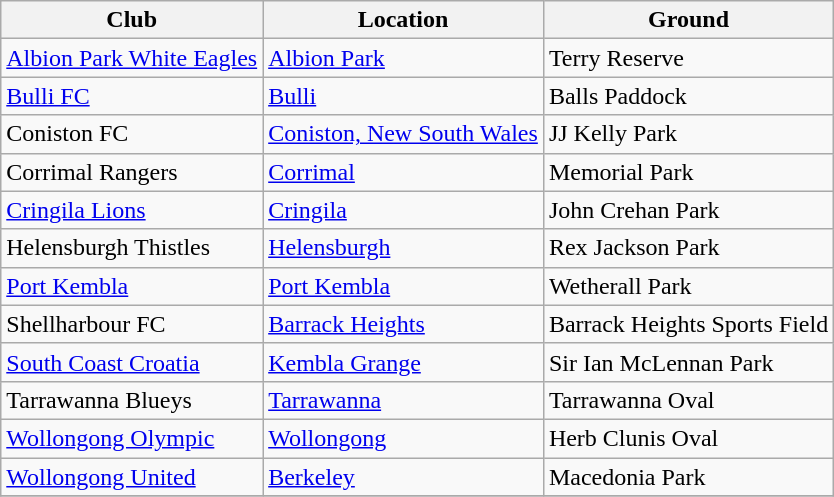<table class="wikitable">
<tr>
<th>Club</th>
<th>Location</th>
<th>Ground</th>
</tr>
<tr>
<td><a href='#'>Albion Park White Eagles</a></td>
<td><a href='#'>Albion Park</a></td>
<td>Terry Reserve</td>
</tr>
<tr>
<td><a href='#'>Bulli FC</a></td>
<td><a href='#'>Bulli</a></td>
<td>Balls Paddock</td>
</tr>
<tr>
<td>Coniston FC</td>
<td><a href='#'>Coniston, New South Wales</a></td>
<td>JJ Kelly Park</td>
</tr>
<tr>
<td>Corrimal Rangers</td>
<td><a href='#'>Corrimal</a></td>
<td>Memorial Park</td>
</tr>
<tr>
<td><a href='#'>Cringila Lions</a></td>
<td><a href='#'>Cringila</a></td>
<td>John Crehan Park</td>
</tr>
<tr>
<td>Helensburgh Thistles</td>
<td><a href='#'>Helensburgh</a></td>
<td>Rex Jackson Park</td>
</tr>
<tr>
<td><a href='#'>Port Kembla</a></td>
<td><a href='#'>Port Kembla</a></td>
<td>Wetherall Park</td>
</tr>
<tr>
<td>Shellharbour FC</td>
<td><a href='#'>Barrack Heights</a></td>
<td>Barrack Heights Sports Field</td>
</tr>
<tr>
<td><a href='#'>South Coast Croatia</a></td>
<td><a href='#'>Kembla Grange</a></td>
<td>Sir Ian McLennan Park</td>
</tr>
<tr>
<td>Tarrawanna Blueys</td>
<td><a href='#'>Tarrawanna</a></td>
<td>Tarrawanna Oval</td>
</tr>
<tr>
<td><a href='#'>Wollongong Olympic</a></td>
<td><a href='#'>Wollongong</a></td>
<td>Herb Clunis Oval</td>
</tr>
<tr>
<td><a href='#'>Wollongong United</a></td>
<td><a href='#'>Berkeley</a></td>
<td>Macedonia Park</td>
</tr>
<tr>
</tr>
</table>
